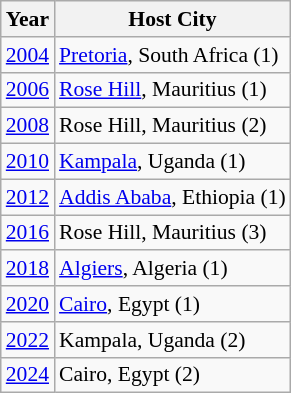<table class="wikitable" style="font-size:90%">
<tr>
<th>Year</th>
<th>Host City</th>
</tr>
<tr>
<td><a href='#'>2004</a></td>
<td><a href='#'>Pretoria</a>, South Africa (1)</td>
</tr>
<tr>
<td><a href='#'>2006</a></td>
<td><a href='#'>Rose Hill</a>, Mauritius (1)</td>
</tr>
<tr>
<td><a href='#'>2008</a></td>
<td>Rose Hill, Mauritius (2)</td>
</tr>
<tr>
<td><a href='#'>2010</a></td>
<td><a href='#'>Kampala</a>, Uganda (1)</td>
</tr>
<tr>
<td><a href='#'>2012</a></td>
<td><a href='#'>Addis Ababa</a>, Ethiopia (1)</td>
</tr>
<tr>
<td><a href='#'>2016</a></td>
<td>Rose Hill, Mauritius (3)</td>
</tr>
<tr>
<td><a href='#'>2018</a></td>
<td><a href='#'>Algiers</a>, Algeria (1)</td>
</tr>
<tr>
<td><a href='#'>2020</a></td>
<td><a href='#'>Cairo</a>, Egypt (1)</td>
</tr>
<tr>
<td><a href='#'>2022</a></td>
<td>Kampala, Uganda (2)</td>
</tr>
<tr>
<td><a href='#'>2024</a></td>
<td>Cairo, Egypt (2)</td>
</tr>
</table>
